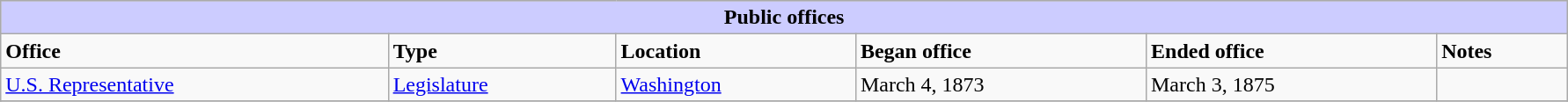<table class=wikitable style="width: 94%" style="text-align: center;" align="center">
<tr bgcolor=#cccccc>
<th colspan=8 style="background: #ccccff;">Public offices</th>
</tr>
<tr>
<td><strong>Office</strong></td>
<td><strong>Type</strong></td>
<td><strong>Location</strong></td>
<td><strong>Began office</strong></td>
<td><strong>Ended office</strong></td>
<td><strong>Notes</strong></td>
</tr>
<tr>
<td><a href='#'>U.S. Representative</a></td>
<td><a href='#'>Legislature</a></td>
<td><a href='#'>Washington</a></td>
<td>March 4, 1873</td>
<td>March 3, 1875</td>
<td></td>
</tr>
<tr>
</tr>
</table>
